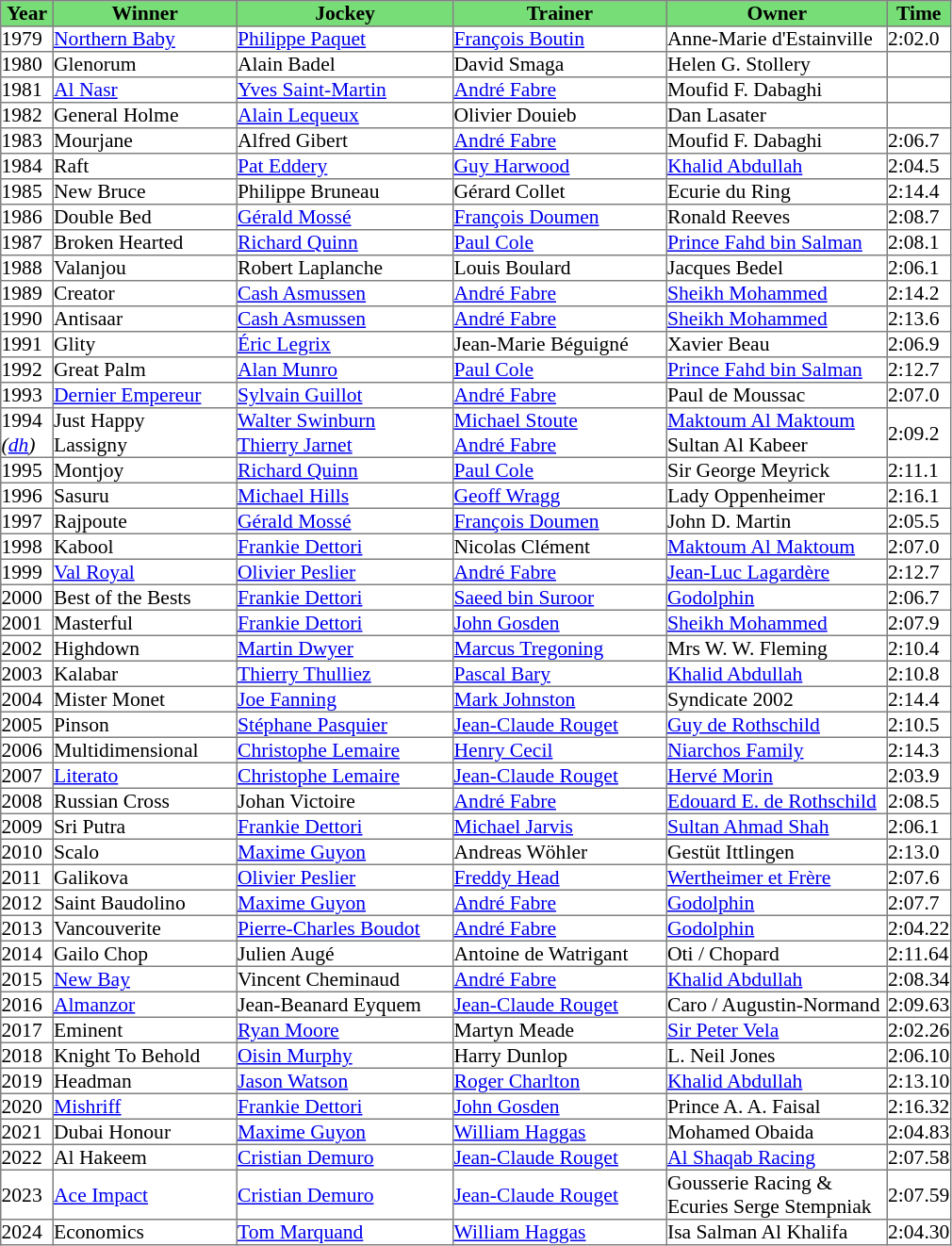<table class = "sortable" | border="1" cellpadding="0" style="border-collapse: collapse; font-size:90%">
<tr bgcolor="#77dd77" align="center">
<th width="36px"><strong>Year</strong><br></th>
<th width="129px"><strong>Winner</strong><br></th>
<th width="152px"><strong>Jockey</strong><br></th>
<th width="150px"><strong>Trainer</strong><br></th>
<th width="155px"><strong>Owner</strong><br></th>
<th><strong>Time</strong><br></th>
</tr>
<tr>
<td>1979</td>
<td><a href='#'>Northern Baby</a></td>
<td><a href='#'>Philippe Paquet</a></td>
<td><a href='#'>François Boutin</a></td>
<td>Anne-Marie d'Estainville</td>
<td>2:02.0</td>
</tr>
<tr>
<td>1980</td>
<td>Glenorum</td>
<td>Alain Badel</td>
<td>David Smaga</td>
<td>Helen G. Stollery</td>
<td></td>
</tr>
<tr>
<td>1981</td>
<td><a href='#'>Al Nasr</a></td>
<td><a href='#'>Yves Saint-Martin</a></td>
<td><a href='#'>André Fabre</a></td>
<td>Moufid F. Dabaghi</td>
<td></td>
</tr>
<tr>
<td>1982</td>
<td>General Holme</td>
<td><a href='#'>Alain Lequeux</a></td>
<td>Olivier Douieb</td>
<td>Dan Lasater</td>
<td></td>
</tr>
<tr>
<td>1983</td>
<td>Mourjane</td>
<td>Alfred Gibert</td>
<td><a href='#'>André Fabre</a></td>
<td>Moufid F. Dabaghi</td>
<td>2:06.7</td>
</tr>
<tr>
<td>1984</td>
<td>Raft</td>
<td><a href='#'>Pat Eddery</a></td>
<td><a href='#'>Guy Harwood</a></td>
<td><a href='#'>Khalid Abdullah</a></td>
<td>2:04.5</td>
</tr>
<tr>
<td>1985</td>
<td>New Bruce</td>
<td>Philippe Bruneau</td>
<td>Gérard Collet</td>
<td>Ecurie du Ring</td>
<td>2:14.4</td>
</tr>
<tr>
<td>1986</td>
<td>Double Bed</td>
<td><a href='#'>Gérald Mossé</a></td>
<td><a href='#'>François Doumen</a></td>
<td>Ronald Reeves</td>
<td>2:08.7</td>
</tr>
<tr>
<td>1987</td>
<td>Broken Hearted</td>
<td><a href='#'>Richard Quinn</a></td>
<td><a href='#'>Paul Cole</a></td>
<td><a href='#'>Prince Fahd bin Salman</a></td>
<td>2:08.1</td>
</tr>
<tr>
<td>1988</td>
<td>Valanjou</td>
<td>Robert Laplanche</td>
<td>Louis Boulard</td>
<td>Jacques Bedel</td>
<td>2:06.1</td>
</tr>
<tr>
<td>1989</td>
<td>Creator</td>
<td><a href='#'>Cash Asmussen</a></td>
<td><a href='#'>André Fabre</a></td>
<td><a href='#'>Sheikh Mohammed</a></td>
<td>2:14.2</td>
</tr>
<tr>
<td>1990</td>
<td>Antisaar</td>
<td><a href='#'>Cash Asmussen</a></td>
<td><a href='#'>André Fabre</a></td>
<td><a href='#'>Sheikh Mohammed</a></td>
<td>2:13.6</td>
</tr>
<tr>
<td>1991</td>
<td>Glity</td>
<td><a href='#'>Éric Legrix</a></td>
<td>Jean-Marie Béguigné</td>
<td>Xavier Beau</td>
<td>2:06.9</td>
</tr>
<tr>
<td>1992</td>
<td>Great Palm</td>
<td><a href='#'>Alan Munro</a></td>
<td><a href='#'>Paul Cole</a></td>
<td><a href='#'>Prince Fahd bin Salman</a></td>
<td>2:12.7</td>
</tr>
<tr>
<td>1993</td>
<td><a href='#'>Dernier Empereur</a></td>
<td><a href='#'>Sylvain Guillot</a></td>
<td><a href='#'>André Fabre</a></td>
<td>Paul de Moussac</td>
<td>2:07.0</td>
</tr>
<tr>
<td>1994<br><em>(<a href='#'>dh</a>)</em></td>
<td>Just Happy<br>Lassigny</td>
<td><a href='#'>Walter Swinburn</a><br><a href='#'>Thierry Jarnet</a></td>
<td><a href='#'>Michael Stoute</a><br><a href='#'>André Fabre</a></td>
<td><a href='#'>Maktoum Al Maktoum</a><br>Sultan Al Kabeer</td>
<td>2:09.2</td>
</tr>
<tr>
<td>1995</td>
<td>Montjoy</td>
<td><a href='#'>Richard Quinn</a></td>
<td><a href='#'>Paul Cole</a></td>
<td>Sir George Meyrick</td>
<td>2:11.1</td>
</tr>
<tr>
<td>1996</td>
<td>Sasuru</td>
<td><a href='#'>Michael Hills</a></td>
<td><a href='#'>Geoff Wragg</a></td>
<td>Lady Oppenheimer</td>
<td>2:16.1</td>
</tr>
<tr>
<td>1997</td>
<td>Rajpoute</td>
<td><a href='#'>Gérald Mossé</a></td>
<td><a href='#'>François Doumen</a></td>
<td>John D. Martin</td>
<td>2:05.5</td>
</tr>
<tr>
<td>1998</td>
<td>Kabool</td>
<td><a href='#'>Frankie Dettori</a></td>
<td>Nicolas Clément</td>
<td><a href='#'>Maktoum Al Maktoum</a></td>
<td>2:07.0</td>
</tr>
<tr>
<td>1999</td>
<td><a href='#'>Val Royal</a></td>
<td><a href='#'>Olivier Peslier</a></td>
<td><a href='#'>André Fabre</a></td>
<td><a href='#'>Jean-Luc Lagardère</a></td>
<td>2:12.7</td>
</tr>
<tr>
<td>2000</td>
<td>Best of the Bests</td>
<td><a href='#'>Frankie Dettori</a></td>
<td><a href='#'>Saeed bin Suroor</a></td>
<td><a href='#'>Godolphin</a></td>
<td>2:06.7</td>
</tr>
<tr>
<td>2001</td>
<td>Masterful</td>
<td><a href='#'>Frankie Dettori</a></td>
<td><a href='#'>John Gosden</a></td>
<td><a href='#'>Sheikh Mohammed</a></td>
<td>2:07.9</td>
</tr>
<tr>
<td>2002</td>
<td>Highdown</td>
<td><a href='#'>Martin Dwyer</a></td>
<td><a href='#'>Marcus Tregoning</a></td>
<td>Mrs W. W. Fleming</td>
<td>2:10.4</td>
</tr>
<tr>
<td>2003</td>
<td>Kalabar</td>
<td><a href='#'>Thierry Thulliez</a></td>
<td><a href='#'>Pascal Bary</a></td>
<td><a href='#'>Khalid Abdullah</a></td>
<td>2:10.8</td>
</tr>
<tr>
<td>2004</td>
<td>Mister Monet</td>
<td><a href='#'>Joe Fanning</a></td>
<td><a href='#'>Mark Johnston</a></td>
<td>Syndicate 2002</td>
<td>2:14.4</td>
</tr>
<tr>
<td>2005</td>
<td>Pinson</td>
<td><a href='#'>Stéphane Pasquier</a></td>
<td><a href='#'>Jean-Claude Rouget</a></td>
<td><a href='#'>Guy de Rothschild</a></td>
<td>2:10.5</td>
</tr>
<tr>
<td>2006</td>
<td>Multidimensional</td>
<td><a href='#'>Christophe Lemaire</a></td>
<td><a href='#'>Henry Cecil</a></td>
<td><a href='#'>Niarchos Family</a></td>
<td>2:14.3</td>
</tr>
<tr>
<td>2007</td>
<td><a href='#'>Literato</a></td>
<td><a href='#'>Christophe Lemaire</a></td>
<td><a href='#'>Jean-Claude Rouget</a></td>
<td><a href='#'>Hervé Morin</a></td>
<td>2:03.9</td>
</tr>
<tr>
<td>2008</td>
<td>Russian Cross</td>
<td>Johan Victoire</td>
<td><a href='#'>André Fabre</a></td>
<td><a href='#'>Edouard E. de Rothschild</a></td>
<td>2:08.5</td>
</tr>
<tr>
<td>2009</td>
<td>Sri Putra</td>
<td><a href='#'>Frankie Dettori</a></td>
<td><a href='#'>Michael Jarvis</a></td>
<td><a href='#'>Sultan Ahmad Shah</a></td>
<td>2:06.1</td>
</tr>
<tr>
<td>2010</td>
<td>Scalo</td>
<td><a href='#'>Maxime Guyon</a></td>
<td>Andreas Wöhler</td>
<td>Gestüt Ittlingen</td>
<td>2:13.0</td>
</tr>
<tr>
<td>2011</td>
<td>Galikova</td>
<td><a href='#'>Olivier Peslier</a></td>
<td><a href='#'>Freddy Head</a></td>
<td><a href='#'>Wertheimer et Frère</a></td>
<td>2:07.6</td>
</tr>
<tr>
<td>2012</td>
<td>Saint Baudolino</td>
<td><a href='#'>Maxime Guyon</a></td>
<td><a href='#'>André Fabre</a></td>
<td><a href='#'>Godolphin</a></td>
<td>2:07.7</td>
</tr>
<tr>
<td>2013</td>
<td>Vancouverite</td>
<td><a href='#'>Pierre-Charles Boudot</a></td>
<td><a href='#'>André Fabre</a></td>
<td><a href='#'>Godolphin</a></td>
<td>2:04.22</td>
</tr>
<tr>
<td>2014</td>
<td>Gailo Chop</td>
<td>Julien Augé</td>
<td>Antoine de Watrigant</td>
<td>Oti / Chopard </td>
<td>2:11.64</td>
</tr>
<tr>
<td>2015</td>
<td><a href='#'>New Bay</a></td>
<td>Vincent Cheminaud</td>
<td><a href='#'>André Fabre</a></td>
<td><a href='#'>Khalid Abdullah</a></td>
<td>2:08.34</td>
</tr>
<tr>
<td>2016</td>
<td><a href='#'>Almanzor</a></td>
<td>Jean-Beanard Eyquem</td>
<td><a href='#'>Jean-Claude Rouget</a></td>
<td>Caro / Augustin-Normand </td>
<td>2:09.63</td>
</tr>
<tr>
<td>2017</td>
<td>Eminent</td>
<td><a href='#'>Ryan Moore</a></td>
<td>Martyn Meade</td>
<td><a href='#'>Sir Peter Vela</a></td>
<td>2:02.26</td>
</tr>
<tr>
<td>2018</td>
<td>Knight To Behold</td>
<td><a href='#'>Oisin Murphy</a></td>
<td>Harry Dunlop</td>
<td>L. Neil Jones</td>
<td>2:06.10</td>
</tr>
<tr>
<td>2019</td>
<td>Headman</td>
<td><a href='#'>Jason Watson</a></td>
<td><a href='#'>Roger Charlton</a></td>
<td><a href='#'>Khalid Abdullah</a></td>
<td>2:13.10</td>
</tr>
<tr>
<td>2020</td>
<td><a href='#'>Mishriff</a></td>
<td><a href='#'>Frankie Dettori</a></td>
<td><a href='#'>John Gosden</a></td>
<td>Prince A. A. Faisal</td>
<td>2:16.32</td>
</tr>
<tr>
<td>2021</td>
<td>Dubai Honour</td>
<td><a href='#'>Maxime Guyon</a></td>
<td><a href='#'>William Haggas</a></td>
<td>Mohamed Obaida</td>
<td>2:04.83</td>
</tr>
<tr>
<td>2022</td>
<td>Al Hakeem</td>
<td><a href='#'>Cristian Demuro</a></td>
<td><a href='#'>Jean-Claude Rouget</a></td>
<td><a href='#'>Al Shaqab Racing</a></td>
<td>2:07.58</td>
</tr>
<tr>
<td>2023</td>
<td><a href='#'>Ace Impact</a></td>
<td><a href='#'>Cristian Demuro</a></td>
<td><a href='#'>Jean-Claude Rouget</a></td>
<td>Gousserie Racing & Ecuries Serge Stempniak</td>
<td>2:07.59</td>
</tr>
<tr>
<td>2024</td>
<td>Economics</td>
<td><a href='#'>Tom Marquand</a></td>
<td><a href='#'>William Haggas</a></td>
<td>Isa Salman Al Khalifa</td>
<td>2:04.30</td>
</tr>
</table>
